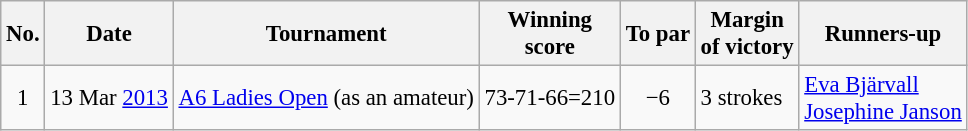<table class="wikitable" style="font-size:95%;">
<tr>
<th>No.</th>
<th>Date</th>
<th>Tournament</th>
<th>Winning<br>score</th>
<th>To par</th>
<th>Margin<br>of victory</th>
<th>Runners-up</th>
</tr>
<tr>
<td align=center>1</td>
<td align=right>13 Mar <a href='#'>2013</a></td>
<td><a href='#'>A6 Ladies Open</a> (as an amateur)</td>
<td align=right>73-71-66=210</td>
<td align=center>−6</td>
<td>3 strokes</td>
<td> <a href='#'>Eva Bjärvall</a><br> <a href='#'>Josephine Janson</a></td>
</tr>
</table>
